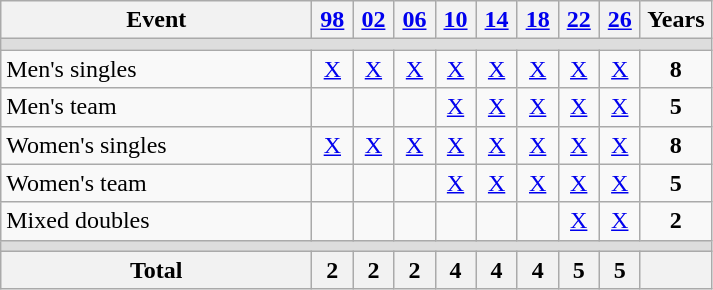<table class=wikitable style="text-align:center">
<tr>
<th width="200">Event</th>
<th width=20><a href='#'>98</a></th>
<th width=20><a href='#'>02</a></th>
<th width=20><a href='#'>06</a></th>
<th width=20><a href='#'>10</a></th>
<th width=20><a href='#'>14</a></th>
<th width=20><a href='#'>18</a></th>
<th width=20><a href='#'>22</a></th>
<th width=20><a href='#'>26</a></th>
<th width=40>Years</th>
</tr>
<tr bgcolor=#DDDDDD>
<td colspan=10></td>
</tr>
<tr>
<td align=left>Men's singles</td>
<td><a href='#'>X</a></td>
<td><a href='#'>X</a></td>
<td><a href='#'>X</a></td>
<td><a href='#'>X</a></td>
<td><a href='#'>X</a></td>
<td><a href='#'>X</a></td>
<td><a href='#'>X</a></td>
<td><a href='#'>X</a></td>
<td><strong>8</strong></td>
</tr>
<tr>
<td align=left>Men's team</td>
<td></td>
<td></td>
<td></td>
<td><a href='#'>X</a></td>
<td><a href='#'>X</a></td>
<td><a href='#'>X</a></td>
<td><a href='#'>X</a></td>
<td><a href='#'>X</a></td>
<td><strong>5</strong></td>
</tr>
<tr>
<td align=left>Women's singles</td>
<td><a href='#'>X</a></td>
<td><a href='#'>X</a></td>
<td><a href='#'>X</a></td>
<td><a href='#'>X</a></td>
<td><a href='#'>X</a></td>
<td><a href='#'>X</a></td>
<td><a href='#'>X</a></td>
<td><a href='#'>X</a></td>
<td><strong>8</strong></td>
</tr>
<tr>
<td align=left>Women's team</td>
<td></td>
<td></td>
<td></td>
<td><a href='#'>X</a></td>
<td><a href='#'>X</a></td>
<td><a href='#'>X</a></td>
<td><a href='#'>X</a></td>
<td><a href='#'>X</a></td>
<td><strong>5</strong></td>
</tr>
<tr>
<td align=left>Mixed doubles</td>
<td></td>
<td></td>
<td></td>
<td></td>
<td></td>
<td></td>
<td><a href='#'>X</a></td>
<td><a href='#'>X</a></td>
<td><strong>2</strong></td>
</tr>
<tr bgcolor=#DDDDDD>
<td colspan=10></td>
</tr>
<tr>
<th>Total</th>
<th>2</th>
<th>2</th>
<th>2</th>
<th>4</th>
<th>4</th>
<th>4</th>
<th>5</th>
<th>5</th>
<th></th>
</tr>
</table>
